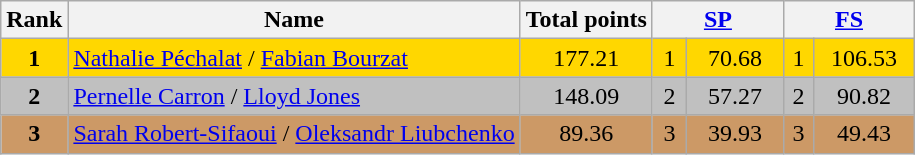<table class="wikitable sortable">
<tr>
<th>Rank</th>
<th>Name</th>
<th>Total points</th>
<th colspan="2" width="80px"><a href='#'>SP</a></th>
<th colspan="2" width="80px"><a href='#'>FS</a></th>
</tr>
<tr bgcolor="gold">
<td align="center"><strong>1</strong></td>
<td><a href='#'>Nathalie Péchalat</a> / <a href='#'>Fabian Bourzat</a></td>
<td align="center">177.21</td>
<td align="center">1</td>
<td align="center">70.68</td>
<td align="center">1</td>
<td align="center">106.53</td>
</tr>
<tr bgcolor="silver">
<td align="center"><strong>2</strong></td>
<td><a href='#'>Pernelle Carron</a> / <a href='#'>Lloyd Jones</a></td>
<td align="center">148.09</td>
<td align="center">2</td>
<td align="center">57.27</td>
<td align="center">2</td>
<td align="center">90.82</td>
</tr>
<tr bgcolor="cc9966">
<td align="center"><strong>3</strong></td>
<td><a href='#'>Sarah Robert-Sifaoui</a> / <a href='#'>Oleksandr Liubchenko</a></td>
<td align="center">89.36</td>
<td align="center">3</td>
<td align="center">39.93</td>
<td align="center">3</td>
<td align="center">49.43</td>
</tr>
</table>
